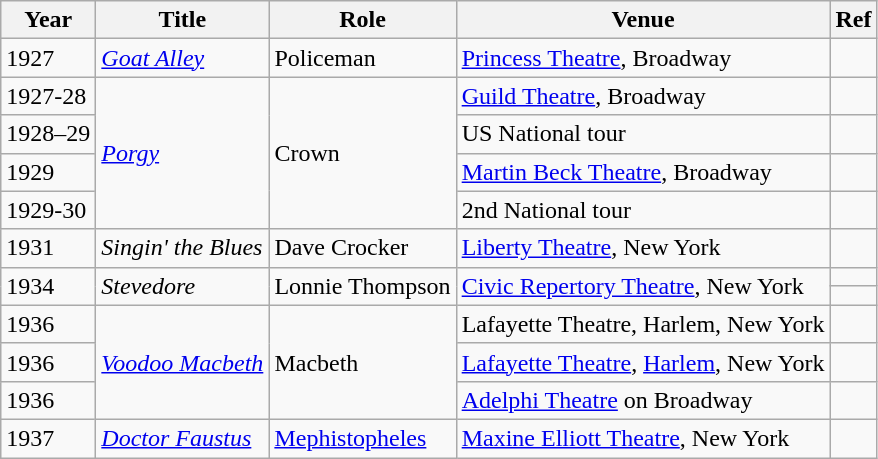<table class="wikitable">
<tr>
<th>Year</th>
<th>Title</th>
<th>Role</th>
<th>Venue</th>
<th>Ref</th>
</tr>
<tr>
<td>1927</td>
<td><em><a href='#'>Goat Alley</a></em></td>
<td>Policeman</td>
<td><a href='#'>Princess Theatre</a>, Broadway</td>
<td></td>
</tr>
<tr>
<td>1927-28</td>
<td rowspan=4><em><a href='#'>Porgy</a></em></td>
<td rowspan=4>Crown</td>
<td><a href='#'>Guild Theatre</a>, Broadway</td>
<td></td>
</tr>
<tr>
<td>1928–29</td>
<td>US National tour</td>
<td></td>
</tr>
<tr>
<td>1929</td>
<td><a href='#'>Martin Beck Theatre</a>, Broadway</td>
<td></td>
</tr>
<tr>
<td>1929-30</td>
<td>2nd National tour</td>
<td></td>
</tr>
<tr>
<td>1931</td>
<td><em>Singin' the Blues</em></td>
<td>Dave Crocker</td>
<td><a href='#'>Liberty Theatre</a>, New York</td>
<td></td>
</tr>
<tr>
<td rowspan=2>1934</td>
<td rowspan=2><em>Stevedore</em></td>
<td rowspan=2>Lonnie Thompson</td>
<td rowspan=2><a href='#'>Civic Repertory Theatre</a>, New York</td>
<td></td>
</tr>
<tr>
<td></td>
</tr>
<tr>
<td>1936</td>
<td rowspan=3><em><a href='#'>Voodoo Macbeth</a></em></td>
<td rowspan=3>Macbeth</td>
<td>Lafayette Theatre, Harlem, New York</td>
<td></td>
</tr>
<tr>
<td>1936</td>
<td><a href='#'>Lafayette Theatre</a>, <a href='#'>Harlem</a>, New York</td>
<td></td>
</tr>
<tr>
<td>1936</td>
<td><a href='#'>Adelphi Theatre</a> on Broadway</td>
<td></td>
</tr>
<tr>
<td>1937</td>
<td><em><a href='#'>Doctor Faustus</a></em></td>
<td><a href='#'>Mephistopheles</a></td>
<td><a href='#'>Maxine Elliott Theatre</a>, New York</td>
<td></td>
</tr>
</table>
